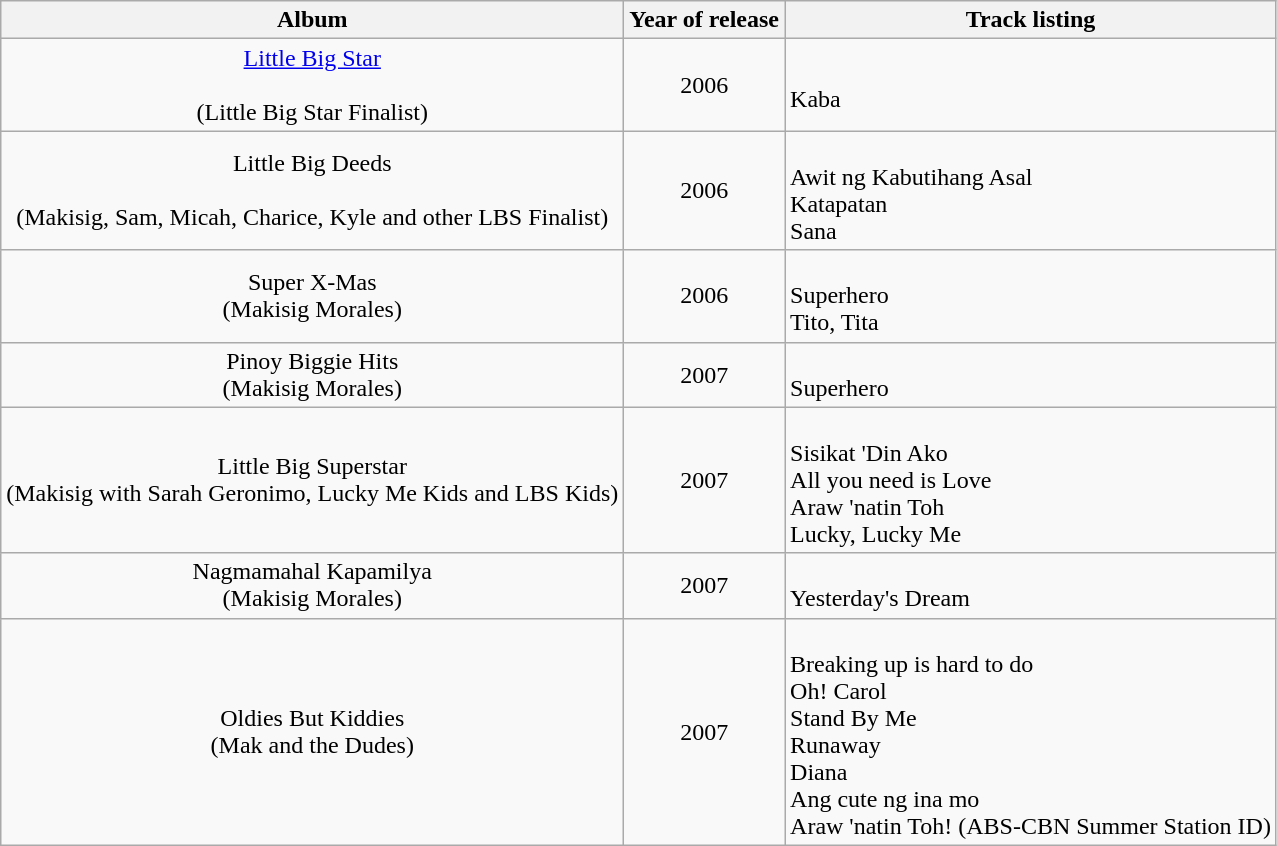<table class="wikitable">
<tr>
<th align="left">Album<br></th>
<th align="left">Year of release</th>
<th align="left">Track listing</th>
</tr>
<tr>
<td align="center"><a href='#'>Little Big Star</a><br><br>(Little Big Star Finalist)</td>
<td align="center">2006</td>
<td align="left"><br>Kaba<br></td>
</tr>
<tr>
<td align="center">Little Big Deeds<br><br>(Makisig, Sam, Micah, Charice, Kyle and other LBS Finalist)</td>
<td align="center">2006</td>
<td align="left"><br>Awit ng Kabutihang Asal<br>
Katapatan<br>
Sana<br></td>
</tr>
<tr>
<td align="center">Super X-Mas<br>(Makisig Morales)</td>
<td align="center">2006</td>
<td align="left"><br>Superhero<br>
Tito, Tita<br></td>
</tr>
<tr>
<td align="center">Pinoy Biggie Hits<br>(Makisig Morales)</td>
<td align="center">2007</td>
<td align="left"><br>Superhero<br></td>
</tr>
<tr>
<td align="center">Little Big Superstar<br>(Makisig with Sarah Geronimo, Lucky Me Kids and LBS Kids)</td>
<td align="center">2007</td>
<td align="left"><br>Sisikat 'Din Ako<br>
All you need is Love<br>
Araw 'natin Toh<br>
Lucky, Lucky Me</td>
</tr>
<tr>
<td align="center">Nagmamahal Kapamilya<br>(Makisig Morales)</td>
<td align="center">2007</td>
<td align="left"><br>Yesterday's Dream<br></td>
</tr>
<tr>
<td align="center">Oldies But Kiddies<br>(Mak and the Dudes)</td>
<td align="center">2007</td>
<td align="left"><br>Breaking up is hard to do<br>
Oh! Carol<br>
Stand By Me<br>
Runaway<br>
Diana<br>
Ang cute ng ina mo<br>
Araw 'natin Toh! (ABS-CBN Summer Station ID)<br></td>
</tr>
</table>
